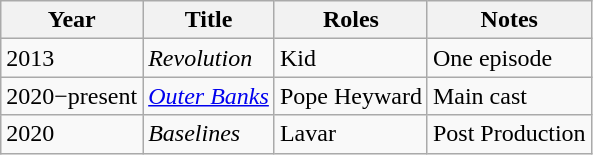<table class="wikitable">
<tr>
<th>Year</th>
<th>Title</th>
<th>Roles</th>
<th>Notes</th>
</tr>
<tr>
<td>2013</td>
<td><em>Revolution</em></td>
<td>Kid</td>
<td>One episode</td>
</tr>
<tr>
<td>2020−present</td>
<td><em><a href='#'>Outer Banks</a></em></td>
<td>Pope Heyward</td>
<td>Main cast</td>
</tr>
<tr>
<td>2020</td>
<td><em>Baselines</em></td>
<td>Lavar</td>
<td>Post Production</td>
</tr>
</table>
